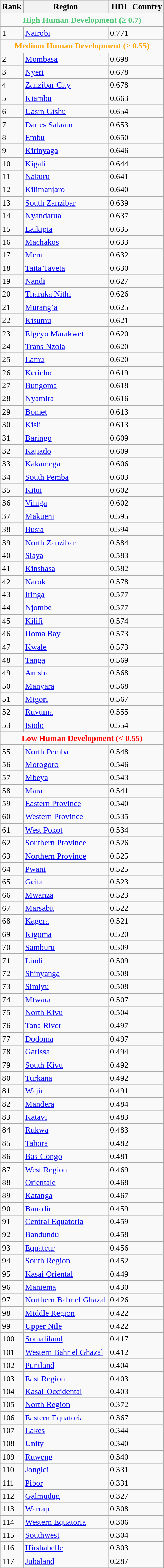<table class="wikitable sortable">
<tr>
<th>Rank</th>
<th>Region</th>
<th>HDI</th>
<th>Country</th>
</tr>
<tr>
<td colspan="5" style="color:#50C878; text-align:center;"><strong>High Human Development (≥ 0.7)</strong></td>
</tr>
<tr>
<td>1</td>
<td> <a href='#'>Nairobi</a></td>
<td>0.771</td>
<td></td>
</tr>
<tr>
<td colspan="5" style="color:orange; text-align:center;"><strong>Medium Human Development (≥ 0.55)</strong></td>
</tr>
<tr>
<td>2</td>
<td> <a href='#'>Mombasa</a></td>
<td>0.698</td>
<td></td>
</tr>
<tr>
<td>3</td>
<td> <a href='#'>Nyeri</a></td>
<td>0.678</td>
<td></td>
</tr>
<tr>
<td>4</td>
<td><a href='#'>Zanzibar City</a></td>
<td>0.678</td>
<td></td>
</tr>
<tr>
<td>5</td>
<td> <a href='#'>Kiambu</a></td>
<td>0.663</td>
<td></td>
</tr>
<tr>
<td>6</td>
<td> <a href='#'>Uasin Gishu</a></td>
<td>0.654</td>
<td></td>
</tr>
<tr>
<td>7</td>
<td><a href='#'>Dar es Salaam</a></td>
<td>0.653</td>
<td></td>
</tr>
<tr>
<td>8</td>
<td> <a href='#'>Embu</a></td>
<td>0.650</td>
<td></td>
</tr>
<tr>
<td>9</td>
<td> <a href='#'>Kirinyaga</a></td>
<td>0.646</td>
<td></td>
</tr>
<tr>
<td>10</td>
<td><a href='#'>Kigali</a></td>
<td>0.644</td>
<td></td>
</tr>
<tr>
<td>11</td>
<td> <a href='#'>Nakuru</a></td>
<td>0.641</td>
<td></td>
</tr>
<tr>
<td>12</td>
<td><a href='#'>Kilimanjaro</a></td>
<td>0.640</td>
<td></td>
</tr>
<tr>
<td>13</td>
<td><a href='#'>South Zanzibar</a></td>
<td>0.639</td>
<td></td>
</tr>
<tr>
<td>14</td>
<td> <a href='#'>Nyandarua</a></td>
<td>0.637</td>
<td></td>
</tr>
<tr>
<td>15</td>
<td> <a href='#'>Laikipia</a></td>
<td>0.635</td>
<td></td>
</tr>
<tr>
<td>16</td>
<td> <a href='#'>Machakos</a></td>
<td>0.633</td>
<td></td>
</tr>
<tr>
<td>17</td>
<td> <a href='#'>Meru</a></td>
<td>0.632</td>
<td></td>
</tr>
<tr>
<td>18</td>
<td> <a href='#'>Taita Taveta</a></td>
<td>0.630</td>
<td></td>
</tr>
<tr>
<td>19</td>
<td> <a href='#'>Nandi</a></td>
<td>0.627</td>
<td></td>
</tr>
<tr>
<td>20</td>
<td> <a href='#'>Tharaka Nithi</a></td>
<td>0.626</td>
<td></td>
</tr>
<tr>
<td>21</td>
<td> <a href='#'>Murang’a</a></td>
<td>0.625</td>
<td></td>
</tr>
<tr>
<td>22</td>
<td> <a href='#'>Kisumu</a></td>
<td>0.621</td>
<td></td>
</tr>
<tr>
<td>23</td>
<td> <a href='#'>Elgeyo Marakwet</a></td>
<td>0.620</td>
<td></td>
</tr>
<tr>
<td>24</td>
<td> <a href='#'>Trans Nzoia</a></td>
<td>0.620</td>
<td></td>
</tr>
<tr>
<td>25</td>
<td> <a href='#'>Lamu</a></td>
<td>0.620</td>
<td></td>
</tr>
<tr>
<td>26</td>
<td> <a href='#'>Kericho</a></td>
<td>0.619</td>
<td></td>
</tr>
<tr>
<td>27</td>
<td> <a href='#'>Bungoma</a></td>
<td>0.618</td>
<td></td>
</tr>
<tr>
<td>28</td>
<td> <a href='#'>Nyamira</a></td>
<td>0.616</td>
<td></td>
</tr>
<tr>
<td>29</td>
<td> <a href='#'>Bomet</a></td>
<td>0.613</td>
<td></td>
</tr>
<tr>
<td>30</td>
<td> <a href='#'>Kisii</a></td>
<td>0.613</td>
<td></td>
</tr>
<tr>
<td>31</td>
<td> <a href='#'>Baringo</a></td>
<td>0.609</td>
<td></td>
</tr>
<tr>
<td>32</td>
<td> <a href='#'>Kajiado</a></td>
<td>0.609</td>
<td></td>
</tr>
<tr>
<td>33</td>
<td> <a href='#'>Kakamega</a></td>
<td>0.606</td>
<td></td>
</tr>
<tr>
<td>34</td>
<td><a href='#'>South Pemba</a></td>
<td>0.603</td>
<td></td>
</tr>
<tr>
<td>35</td>
<td> <a href='#'>Kitui</a></td>
<td>0.602</td>
<td></td>
</tr>
<tr>
<td>36</td>
<td> <a href='#'>Vihiga</a></td>
<td>0.602</td>
<td></td>
</tr>
<tr>
<td>37</td>
<td> <a href='#'>Makueni</a></td>
<td>0.595</td>
<td></td>
</tr>
<tr>
<td>38</td>
<td> <a href='#'>Busia</a></td>
<td>0.594</td>
<td></td>
</tr>
<tr>
<td>39</td>
<td><a href='#'>North Zanzibar</a></td>
<td>0.584</td>
<td></td>
</tr>
<tr>
<td>40</td>
<td> <a href='#'>Siaya</a></td>
<td>0.583</td>
<td></td>
</tr>
<tr>
<td>41</td>
<td><a href='#'>Kinshasa</a></td>
<td>0.582</td>
<td></td>
</tr>
<tr>
<td>42</td>
<td> <a href='#'>Narok</a></td>
<td>0.578</td>
<td></td>
</tr>
<tr>
<td>43</td>
<td><a href='#'>Iringa</a></td>
<td>0.577</td>
<td></td>
</tr>
<tr>
<td>44</td>
<td><a href='#'>Njombe</a></td>
<td>0.577</td>
<td></td>
</tr>
<tr>
<td>45</td>
<td> <a href='#'>Kilifi</a></td>
<td>0.574</td>
<td></td>
</tr>
<tr>
<td>46</td>
<td> <a href='#'>Homa Bay</a></td>
<td>0.573</td>
<td></td>
</tr>
<tr>
<td>47</td>
<td> <a href='#'>Kwale</a></td>
<td>0.573</td>
<td></td>
</tr>
<tr>
<td>48</td>
<td><a href='#'>Tanga</a></td>
<td>0.569</td>
<td></td>
</tr>
<tr>
<td>49</td>
<td><a href='#'>Arusha</a></td>
<td>0.568</td>
<td></td>
</tr>
<tr>
<td>50</td>
<td><a href='#'>Manyara</a></td>
<td>0.568</td>
<td></td>
</tr>
<tr>
<td>51</td>
<td> <a href='#'>Migori</a></td>
<td>0.567</td>
<td></td>
</tr>
<tr>
<td>52</td>
<td><a href='#'>Ruvuma</a></td>
<td>0.555</td>
<td></td>
</tr>
<tr>
<td>53</td>
<td> <a href='#'>Isiolo</a></td>
<td>0.554</td>
<td></td>
</tr>
<tr>
<td colspan="5" style="color:red; text-align:center;"><strong>Low Human Development (< 0.55)</strong></td>
</tr>
<tr>
<td>55</td>
<td><a href='#'>North Pemba</a></td>
<td>0.548</td>
<td></td>
</tr>
<tr>
<td>56</td>
<td><a href='#'>Morogoro</a></td>
<td>0.546</td>
<td></td>
</tr>
<tr>
<td>57</td>
<td><a href='#'>Mbeya</a></td>
<td>0.543</td>
<td></td>
</tr>
<tr>
<td>58</td>
<td><a href='#'>Mara</a></td>
<td>0.541</td>
<td></td>
</tr>
<tr>
<td>59</td>
<td> <a href='#'>Eastern Province</a></td>
<td>0.540</td>
<td></td>
</tr>
<tr>
<td>60</td>
<td><a href='#'>Western Province</a></td>
<td>0.535</td>
<td></td>
</tr>
<tr>
<td>61</td>
<td> <a href='#'>West Pokot</a></td>
<td>0.534</td>
<td></td>
</tr>
<tr>
<td>62</td>
<td><a href='#'>Southern Province</a></td>
<td>0.526</td>
<td></td>
</tr>
<tr>
<td>63</td>
<td><a href='#'>Northern Province</a></td>
<td>0.525</td>
<td></td>
</tr>
<tr>
<td>64</td>
<td><a href='#'>Pwani</a></td>
<td>0.525</td>
<td></td>
</tr>
<tr>
<td>65</td>
<td><a href='#'>Geita</a></td>
<td>0.523</td>
<td></td>
</tr>
<tr>
<td>66</td>
<td><a href='#'>Mwanza</a></td>
<td>0.523</td>
<td></td>
</tr>
<tr>
<td>67</td>
<td> <a href='#'>Marsabit</a></td>
<td>0.522</td>
<td></td>
</tr>
<tr>
<td>68</td>
<td><a href='#'>Kagera</a></td>
<td>0.521</td>
<td></td>
</tr>
<tr>
<td>69</td>
<td><a href='#'>Kigoma</a></td>
<td>0.520</td>
<td></td>
</tr>
<tr>
<td>70</td>
<td> <a href='#'>Samburu</a></td>
<td>0.509</td>
<td></td>
</tr>
<tr>
<td>71</td>
<td><a href='#'>Lindi</a></td>
<td>0.509</td>
<td></td>
</tr>
<tr>
<td>72</td>
<td><a href='#'>Shinyanga</a></td>
<td>0.508</td>
<td></td>
</tr>
<tr>
<td>73</td>
<td><a href='#'>Simiyu</a></td>
<td>0.508</td>
<td></td>
</tr>
<tr>
<td>74</td>
<td><a href='#'>Mtwara</a></td>
<td>0.507</td>
<td></td>
</tr>
<tr>
<td>75</td>
<td><a href='#'>North Kivu</a></td>
<td>0.504</td>
<td></td>
</tr>
<tr>
<td>76</td>
<td> <a href='#'>Tana River</a></td>
<td>0.497</td>
<td></td>
</tr>
<tr>
<td>77</td>
<td><a href='#'>Dodoma</a></td>
<td>0.497</td>
<td></td>
</tr>
<tr>
<td>78</td>
<td> <a href='#'>Garissa</a></td>
<td>0.494</td>
<td></td>
</tr>
<tr>
<td>79</td>
<td><a href='#'>South Kivu</a></td>
<td>0.492</td>
<td></td>
</tr>
<tr>
<td>80</td>
<td> <a href='#'>Turkana</a></td>
<td>0.492</td>
<td></td>
</tr>
<tr>
<td>81</td>
<td> <a href='#'>Wajir</a></td>
<td>0.491</td>
<td></td>
</tr>
<tr>
<td>82</td>
<td> <a href='#'>Mandera</a></td>
<td>0.484</td>
<td></td>
</tr>
<tr>
<td>83</td>
<td><a href='#'>Katavi</a></td>
<td>0.483</td>
<td></td>
</tr>
<tr>
<td>84</td>
<td><a href='#'>Rukwa</a></td>
<td>0.483</td>
<td></td>
</tr>
<tr>
<td>85</td>
<td><a href='#'>Tabora</a></td>
<td>0.482</td>
<td></td>
</tr>
<tr>
<td>86</td>
<td><a href='#'>Bas-Congo</a></td>
<td>0.481</td>
<td></td>
</tr>
<tr>
<td>87</td>
<td><a href='#'>West Region</a></td>
<td>0.469</td>
<td></td>
</tr>
<tr>
<td>88</td>
<td><a href='#'>Orientale</a></td>
<td>0.468</td>
<td></td>
</tr>
<tr>
<td>89</td>
<td><a href='#'>Katanga</a></td>
<td>0.467</td>
<td></td>
</tr>
<tr>
<td>90</td>
<td><a href='#'>Banadir</a></td>
<td>0.459</td>
<td></td>
</tr>
<tr>
<td>91</td>
<td><a href='#'>Central Equatoria</a></td>
<td>0.459</td>
<td></td>
</tr>
<tr>
<td>92</td>
<td><a href='#'>Bandundu</a></td>
<td>0.458</td>
<td></td>
</tr>
<tr>
<td>93</td>
<td><a href='#'>Equateur</a></td>
<td>0.456</td>
<td></td>
</tr>
<tr>
<td>94</td>
<td><a href='#'>South Region</a></td>
<td>0.452</td>
<td></td>
</tr>
<tr>
<td>95</td>
<td><a href='#'>Kasai Oriental</a></td>
<td>0.449</td>
<td></td>
</tr>
<tr>
<td>96</td>
<td><a href='#'>Maniema</a></td>
<td>0.430</td>
<td></td>
</tr>
<tr>
<td>97</td>
<td><a href='#'>Northern Bahr el Ghazal</a></td>
<td>0.426</td>
<td></td>
</tr>
<tr>
<td>98</td>
<td><a href='#'>Middle Region</a></td>
<td>0.422</td>
<td></td>
</tr>
<tr>
<td>99</td>
<td><a href='#'>Upper Nile</a></td>
<td>0.422</td>
<td></td>
</tr>
<tr>
<td>100</td>
<td><a href='#'>Somaliland</a></td>
<td>0.417</td>
<td></td>
</tr>
<tr>
<td>101</td>
<td><a href='#'>Western Bahr el Ghazal</a></td>
<td>0.412</td>
<td></td>
</tr>
<tr>
<td>102</td>
<td><a href='#'>Puntland</a></td>
<td>0.404</td>
<td></td>
</tr>
<tr>
<td>103</td>
<td><a href='#'>East Region</a></td>
<td>0.403</td>
<td></td>
</tr>
<tr>
<td>104</td>
<td><a href='#'>Kasai-Occidental</a></td>
<td>0.403</td>
<td></td>
</tr>
<tr>
<td>105</td>
<td><a href='#'>North Region</a></td>
<td>0.372</td>
<td></td>
</tr>
<tr>
<td>106</td>
<td><a href='#'>Eastern Equatoria</a></td>
<td>0.367</td>
<td></td>
</tr>
<tr>
<td>107</td>
<td><a href='#'>Lakes</a></td>
<td>0.344</td>
<td></td>
</tr>
<tr>
<td>108</td>
<td><a href='#'>Unity</a></td>
<td>0.340</td>
<td></td>
</tr>
<tr>
<td>109</td>
<td><a href='#'>Ruweng</a></td>
<td>0.340</td>
<td></td>
</tr>
<tr>
<td>110</td>
<td><a href='#'>Jonglei</a></td>
<td>0.331</td>
<td></td>
</tr>
<tr>
<td>111</td>
<td><a href='#'>Pibor</a></td>
<td>0.331</td>
<td></td>
</tr>
<tr>
<td>112</td>
<td><a href='#'>Galmudug</a></td>
<td>0.327</td>
<td></td>
</tr>
<tr>
<td>113</td>
<td><a href='#'>Warrap</a></td>
<td>0.308</td>
<td></td>
</tr>
<tr>
<td>114</td>
<td><a href='#'>Western Equatoria</a></td>
<td>0.306</td>
<td></td>
</tr>
<tr>
<td>115</td>
<td><a href='#'>Southwest</a></td>
<td>0.304</td>
<td></td>
</tr>
<tr>
<td>116</td>
<td><a href='#'>Hirshabelle</a></td>
<td>0.303</td>
<td></td>
</tr>
<tr>
<td>117</td>
<td><a href='#'>Jubaland</a></td>
<td>0.287</td>
<td></td>
</tr>
</table>
